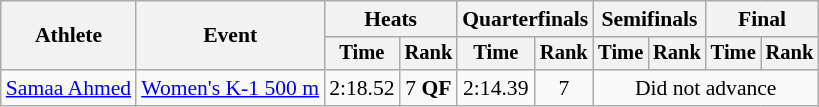<table class=wikitable style="font-size:90%">
<tr>
<th rowspan="2">Athlete</th>
<th rowspan="2">Event</th>
<th colspan=2>Heats</th>
<th colspan=2>Quarterfinals</th>
<th colspan=2>Semifinals</th>
<th colspan=2>Final</th>
</tr>
<tr style="font-size:95%">
<th>Time</th>
<th>Rank</th>
<th>Time</th>
<th>Rank</th>
<th>Time</th>
<th>Rank</th>
<th>Time</th>
<th>Rank</th>
</tr>
<tr align=center>
<td align=left><a href='#'>Samaa Ahmed</a></td>
<td align=left><a href='#'>Women's K-1 500 m</a></td>
<td>2:18.52</td>
<td>7 <strong>QF</strong></td>
<td>2:14.39</td>
<td>7</td>
<td colspan="4">Did not advance</td>
</tr>
</table>
